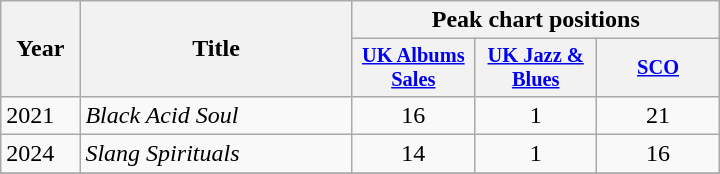<table class="wikitable sortable" style="min-width:30em;">
<tr>
<th scope="col" rowspan="2" style="width:1em;">Year</th>
<th scope="col" rowspan="2" style="width:8em;">Title</th>
<th scope="col" colspan="3">Peak chart positions</th>
</tr>
<tr>
<th style="width:4em;font-size:85%;"><a href='#'>UK Albums Sales</a><br></th>
<th style="width:4em;font-size:85%;"><a href='#'>UK Jazz & Blues</a><br></th>
<th style="width:4em;font-size:85%;"><a href='#'>SCO</a><br></th>
</tr>
<tr>
<td>2021</td>
<td><em>Black Acid Soul</em></td>
<td align="center">16</td>
<td align="center">1</td>
<td align="center">21</td>
</tr>
<tr>
<td>2024</td>
<td><em>Slang Spirituals</em></td>
<td align="center">14</td>
<td align="center">1</td>
<td align="center">16</td>
</tr>
<tr>
</tr>
</table>
